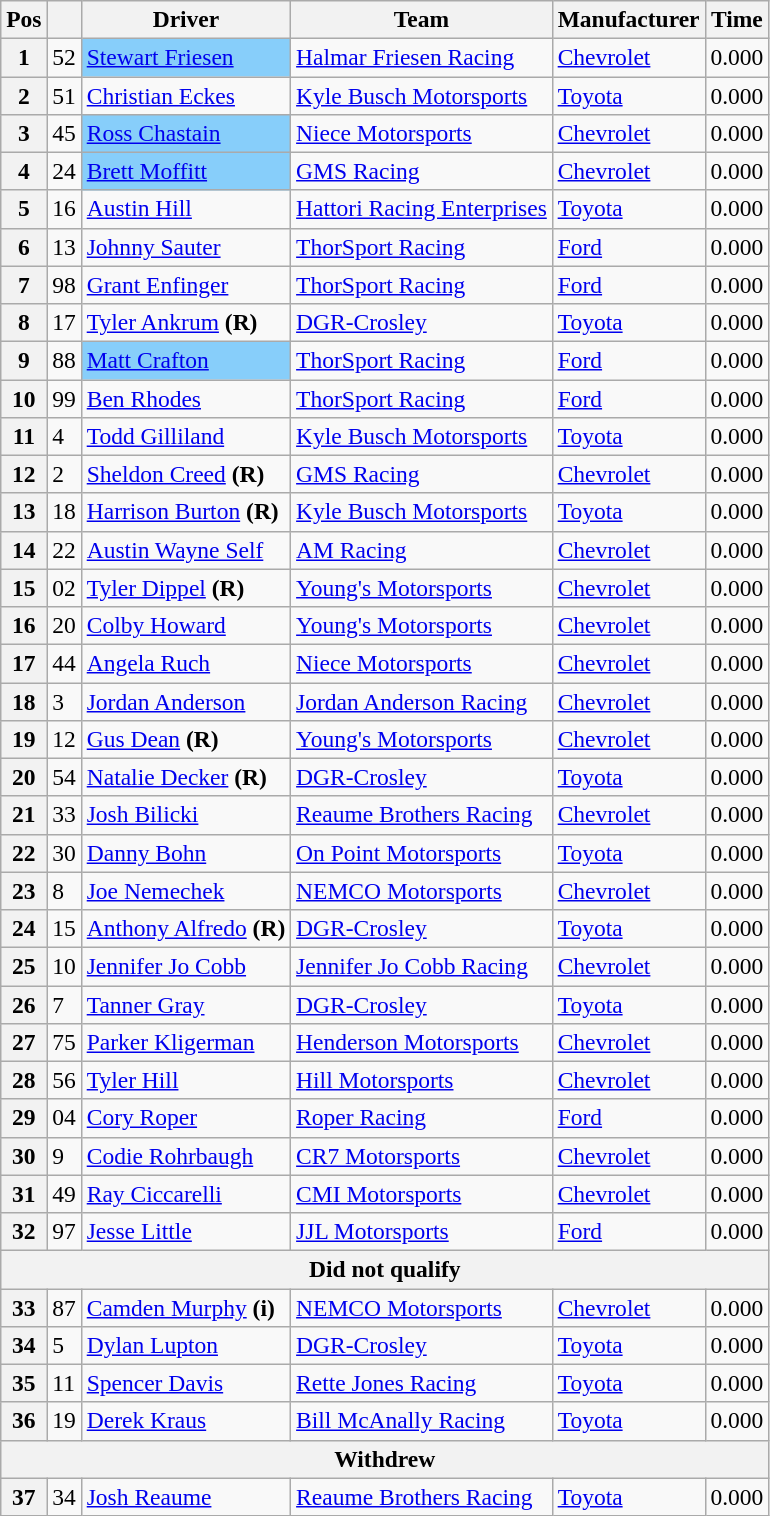<table class="wikitable" style="font-size:98%">
<tr>
<th>Pos</th>
<th></th>
<th>Driver</th>
<th>Team</th>
<th>Manufacturer</th>
<th>Time</th>
</tr>
<tr>
<th>1</th>
<td>52</td>
<td style="text-align:left;background:#87CEFA"><a href='#'>Stewart Friesen</a></td>
<td><a href='#'>Halmar Friesen Racing</a></td>
<td><a href='#'>Chevrolet</a></td>
<td>0.000</td>
</tr>
<tr>
<th>2</th>
<td>51</td>
<td><a href='#'>Christian Eckes</a></td>
<td><a href='#'>Kyle Busch Motorsports</a></td>
<td><a href='#'>Toyota</a></td>
<td>0.000</td>
</tr>
<tr>
<th>3</th>
<td>45</td>
<td style="text-align:left;background:#87CEFA"><a href='#'>Ross Chastain</a></td>
<td><a href='#'>Niece Motorsports</a></td>
<td><a href='#'>Chevrolet</a></td>
<td>0.000</td>
</tr>
<tr>
<th>4</th>
<td>24</td>
<td style="text-align:left;background:#87CEFA"><a href='#'>Brett Moffitt</a></td>
<td><a href='#'>GMS Racing</a></td>
<td><a href='#'>Chevrolet</a></td>
<td>0.000</td>
</tr>
<tr>
<th>5</th>
<td>16</td>
<td><a href='#'>Austin Hill</a></td>
<td><a href='#'>Hattori Racing Enterprises</a></td>
<td><a href='#'>Toyota</a></td>
<td>0.000</td>
</tr>
<tr>
<th>6</th>
<td>13</td>
<td><a href='#'>Johnny Sauter</a></td>
<td><a href='#'>ThorSport Racing</a></td>
<td><a href='#'>Ford</a></td>
<td>0.000</td>
</tr>
<tr>
<th>7</th>
<td>98</td>
<td><a href='#'>Grant Enfinger</a></td>
<td><a href='#'>ThorSport Racing</a></td>
<td><a href='#'>Ford</a></td>
<td>0.000</td>
</tr>
<tr>
<th>8</th>
<td>17</td>
<td><a href='#'>Tyler Ankrum</a> <strong>(R)</strong></td>
<td><a href='#'>DGR-Crosley</a></td>
<td><a href='#'>Toyota</a></td>
<td>0.000</td>
</tr>
<tr>
<th>9</th>
<td>88</td>
<td style="text-align:left;background:#87CEFA"><a href='#'>Matt Crafton</a></td>
<td><a href='#'>ThorSport Racing</a></td>
<td><a href='#'>Ford</a></td>
<td>0.000</td>
</tr>
<tr>
<th>10</th>
<td>99</td>
<td><a href='#'>Ben Rhodes</a></td>
<td><a href='#'>ThorSport Racing</a></td>
<td><a href='#'>Ford</a></td>
<td>0.000</td>
</tr>
<tr>
<th>11</th>
<td>4</td>
<td><a href='#'>Todd Gilliland</a></td>
<td><a href='#'>Kyle Busch Motorsports</a></td>
<td><a href='#'>Toyota</a></td>
<td>0.000</td>
</tr>
<tr>
<th>12</th>
<td>2</td>
<td><a href='#'>Sheldon Creed</a> <strong>(R)</strong></td>
<td><a href='#'>GMS Racing</a></td>
<td><a href='#'>Chevrolet</a></td>
<td>0.000</td>
</tr>
<tr>
<th>13</th>
<td>18</td>
<td><a href='#'>Harrison Burton</a> <strong>(R)</strong></td>
<td><a href='#'>Kyle Busch Motorsports</a></td>
<td><a href='#'>Toyota</a></td>
<td>0.000</td>
</tr>
<tr>
<th>14</th>
<td>22</td>
<td><a href='#'>Austin Wayne Self</a></td>
<td><a href='#'>AM Racing</a></td>
<td><a href='#'>Chevrolet</a></td>
<td>0.000</td>
</tr>
<tr>
<th>15</th>
<td>02</td>
<td><a href='#'>Tyler Dippel</a> <strong>(R)</strong></td>
<td><a href='#'>Young's Motorsports</a></td>
<td><a href='#'>Chevrolet</a></td>
<td>0.000</td>
</tr>
<tr>
<th>16</th>
<td>20</td>
<td><a href='#'>Colby Howard</a></td>
<td><a href='#'>Young's Motorsports</a></td>
<td><a href='#'>Chevrolet</a></td>
<td>0.000</td>
</tr>
<tr>
<th>17</th>
<td>44</td>
<td><a href='#'>Angela Ruch</a></td>
<td><a href='#'>Niece Motorsports</a></td>
<td><a href='#'>Chevrolet</a></td>
<td>0.000</td>
</tr>
<tr>
<th>18</th>
<td>3</td>
<td><a href='#'>Jordan Anderson</a></td>
<td><a href='#'>Jordan Anderson Racing</a></td>
<td><a href='#'>Chevrolet</a></td>
<td>0.000</td>
</tr>
<tr>
<th>19</th>
<td>12</td>
<td><a href='#'>Gus Dean</a> <strong>(R)</strong></td>
<td><a href='#'>Young's Motorsports</a></td>
<td><a href='#'>Chevrolet</a></td>
<td>0.000</td>
</tr>
<tr>
<th>20</th>
<td>54</td>
<td><a href='#'>Natalie Decker</a> <strong>(R)</strong></td>
<td><a href='#'>DGR-Crosley</a></td>
<td><a href='#'>Toyota</a></td>
<td>0.000</td>
</tr>
<tr>
<th>21</th>
<td>33</td>
<td><a href='#'>Josh Bilicki</a></td>
<td><a href='#'>Reaume Brothers Racing</a></td>
<td><a href='#'>Chevrolet</a></td>
<td>0.000</td>
</tr>
<tr>
<th>22</th>
<td>30</td>
<td><a href='#'>Danny Bohn</a></td>
<td><a href='#'>On Point Motorsports</a></td>
<td><a href='#'>Toyota</a></td>
<td>0.000</td>
</tr>
<tr>
<th>23</th>
<td>8</td>
<td><a href='#'>Joe Nemechek</a></td>
<td><a href='#'>NEMCO Motorsports</a></td>
<td><a href='#'>Chevrolet</a></td>
<td>0.000</td>
</tr>
<tr>
<th>24</th>
<td>15</td>
<td><a href='#'>Anthony Alfredo</a> <strong>(R)</strong></td>
<td><a href='#'>DGR-Crosley</a></td>
<td><a href='#'>Toyota</a></td>
<td>0.000</td>
</tr>
<tr>
<th>25</th>
<td>10</td>
<td><a href='#'>Jennifer Jo Cobb</a></td>
<td><a href='#'>Jennifer Jo Cobb Racing</a></td>
<td><a href='#'>Chevrolet</a></td>
<td>0.000</td>
</tr>
<tr>
<th>26</th>
<td>7</td>
<td><a href='#'>Tanner Gray</a></td>
<td><a href='#'>DGR-Crosley</a></td>
<td><a href='#'>Toyota</a></td>
<td>0.000</td>
</tr>
<tr>
<th>27</th>
<td>75</td>
<td><a href='#'>Parker Kligerman</a></td>
<td><a href='#'>Henderson Motorsports</a></td>
<td><a href='#'>Chevrolet</a></td>
<td>0.000</td>
</tr>
<tr>
<th>28</th>
<td>56</td>
<td><a href='#'>Tyler Hill</a></td>
<td><a href='#'>Hill Motorsports</a></td>
<td><a href='#'>Chevrolet</a></td>
<td>0.000</td>
</tr>
<tr>
<th>29</th>
<td>04</td>
<td><a href='#'>Cory Roper</a></td>
<td><a href='#'>Roper Racing</a></td>
<td><a href='#'>Ford</a></td>
<td>0.000</td>
</tr>
<tr>
<th>30</th>
<td>9</td>
<td><a href='#'>Codie Rohrbaugh</a></td>
<td><a href='#'>CR7 Motorsports</a></td>
<td><a href='#'>Chevrolet</a></td>
<td>0.000</td>
</tr>
<tr>
<th>31</th>
<td>49</td>
<td><a href='#'>Ray Ciccarelli</a></td>
<td><a href='#'>CMI Motorsports</a></td>
<td><a href='#'>Chevrolet</a></td>
<td>0.000</td>
</tr>
<tr>
<th>32</th>
<td>97</td>
<td><a href='#'>Jesse Little</a></td>
<td><a href='#'>JJL Motorsports</a></td>
<td><a href='#'>Ford</a></td>
<td>0.000</td>
</tr>
<tr>
<th colspan="6">Did not qualify</th>
</tr>
<tr>
<th>33</th>
<td>87</td>
<td><a href='#'>Camden Murphy</a> <strong>(i)</strong></td>
<td><a href='#'>NEMCO Motorsports</a></td>
<td><a href='#'>Chevrolet</a></td>
<td>0.000</td>
</tr>
<tr>
<th>34</th>
<td>5</td>
<td><a href='#'>Dylan Lupton</a></td>
<td><a href='#'>DGR-Crosley</a></td>
<td><a href='#'>Toyota</a></td>
<td>0.000</td>
</tr>
<tr>
<th>35</th>
<td>11</td>
<td><a href='#'>Spencer Davis</a></td>
<td><a href='#'>Rette Jones Racing</a></td>
<td><a href='#'>Toyota</a></td>
<td>0.000</td>
</tr>
<tr>
<th>36</th>
<td>19</td>
<td><a href='#'>Derek Kraus</a></td>
<td><a href='#'>Bill McAnally Racing</a></td>
<td><a href='#'>Toyota</a></td>
<td>0.000</td>
</tr>
<tr>
<th colspan="6">Withdrew</th>
</tr>
<tr>
<th>37</th>
<td>34</td>
<td><a href='#'>Josh Reaume</a></td>
<td><a href='#'>Reaume Brothers Racing</a></td>
<td><a href='#'>Toyota</a></td>
<td>0.000</td>
</tr>
</table>
